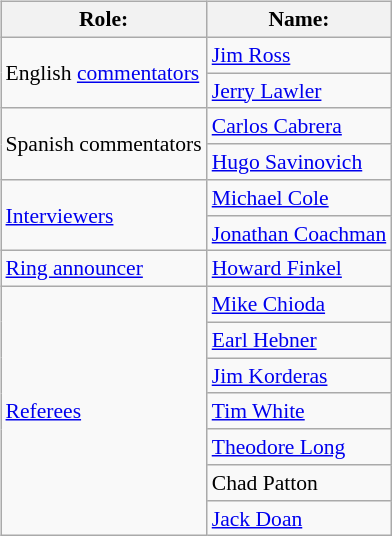<table class=wikitable style="font-size:90%; margin: 0.5em 0 0.5em 1em; float: right; clear: right;">
<tr>
<th>Role:</th>
<th>Name:</th>
</tr>
<tr>
<td rowspan=2>English <a href='#'>commentators</a></td>
<td><a href='#'>Jim Ross</a></td>
</tr>
<tr>
<td><a href='#'>Jerry Lawler</a></td>
</tr>
<tr>
<td rowspan=2>Spanish commentators</td>
<td><a href='#'>Carlos Cabrera</a></td>
</tr>
<tr>
<td><a href='#'>Hugo Savinovich</a></td>
</tr>
<tr>
<td rowspan=2><a href='#'>Interviewers</a></td>
<td><a href='#'>Michael Cole</a></td>
</tr>
<tr>
<td><a href='#'>Jonathan Coachman</a></td>
</tr>
<tr>
<td><a href='#'>Ring announcer</a></td>
<td><a href='#'>Howard Finkel</a></td>
</tr>
<tr>
<td rowspan=7><a href='#'>Referees</a></td>
<td><a href='#'>Mike Chioda</a></td>
</tr>
<tr>
<td><a href='#'>Earl Hebner</a></td>
</tr>
<tr>
<td><a href='#'>Jim Korderas</a></td>
</tr>
<tr>
<td><a href='#'>Tim White</a></td>
</tr>
<tr>
<td><a href='#'>Theodore Long</a></td>
</tr>
<tr>
<td>Chad Patton</td>
</tr>
<tr>
<td><a href='#'>Jack Doan</a></td>
</tr>
</table>
